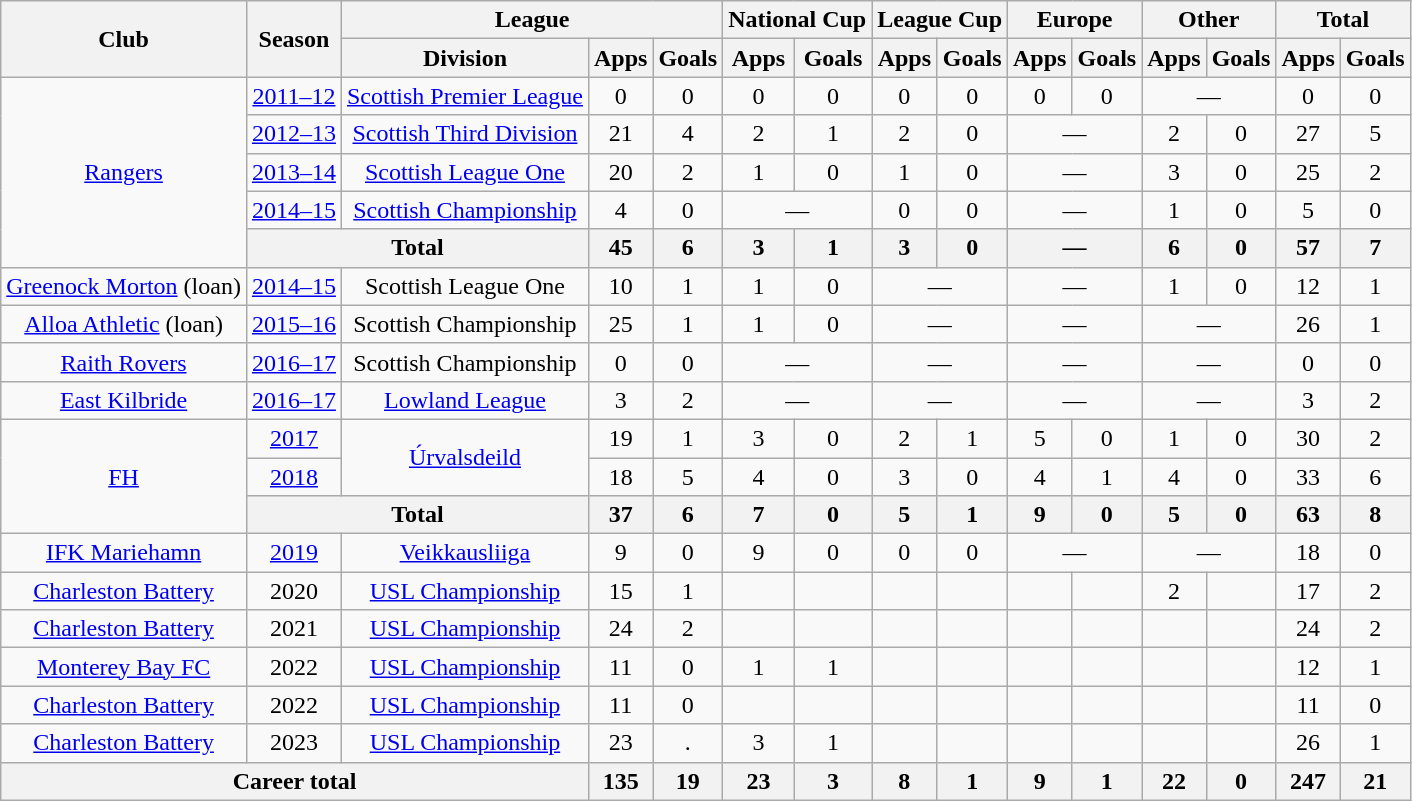<table class="wikitable" style="text-align:center">
<tr>
<th rowspan=2>Club</th>
<th rowspan=2>Season</th>
<th colspan=3>League</th>
<th colspan=2>National Cup</th>
<th colspan=2>League Cup</th>
<th colspan=2>Europe</th>
<th colspan=2>Other</th>
<th colspan=2>Total</th>
</tr>
<tr>
<th>Division</th>
<th>Apps</th>
<th>Goals</th>
<th>Apps</th>
<th>Goals</th>
<th>Apps</th>
<th>Goals</th>
<th>Apps</th>
<th>Goals</th>
<th>Apps</th>
<th>Goals</th>
<th>Apps</th>
<th>Goals</th>
</tr>
<tr>
<td rowspan="5"><a href='#'>Rangers</a></td>
<td><a href='#'>2011–12</a></td>
<td><a href='#'>Scottish Premier League</a></td>
<td>0</td>
<td>0</td>
<td>0</td>
<td>0</td>
<td>0</td>
<td>0</td>
<td>0</td>
<td>0</td>
<td colspan="2">—</td>
<td>0</td>
<td>0</td>
</tr>
<tr>
<td><a href='#'>2012–13</a></td>
<td><a href='#'>Scottish Third Division</a></td>
<td>21</td>
<td>4</td>
<td>2</td>
<td>1</td>
<td>2</td>
<td>0</td>
<td colspan="2">—</td>
<td>2</td>
<td>0</td>
<td>27</td>
<td>5</td>
</tr>
<tr>
<td><a href='#'>2013–14</a></td>
<td><a href='#'>Scottish League One</a></td>
<td>20</td>
<td>2</td>
<td>1</td>
<td>0</td>
<td>1</td>
<td>0</td>
<td colspan="2">—</td>
<td>3</td>
<td>0</td>
<td>25</td>
<td>2</td>
</tr>
<tr>
<td><a href='#'>2014–15</a></td>
<td><a href='#'>Scottish Championship</a></td>
<td>4</td>
<td>0</td>
<td colspan="2">—</td>
<td>0</td>
<td>0</td>
<td colspan="2">—</td>
<td>1</td>
<td>0</td>
<td>5</td>
<td>0</td>
</tr>
<tr>
<th colspan="2">Total</th>
<th>45</th>
<th>6</th>
<th>3</th>
<th>1</th>
<th>3</th>
<th>0</th>
<th colspan="2">—</th>
<th>6</th>
<th>0</th>
<th>57</th>
<th>7</th>
</tr>
<tr>
<td><a href='#'>Greenock Morton</a> (loan)</td>
<td><a href='#'>2014–15</a></td>
<td>Scottish League One</td>
<td>10</td>
<td>1</td>
<td>1</td>
<td>0</td>
<td colspan="2">—</td>
<td colspan="2">—</td>
<td>1</td>
<td>0</td>
<td>12</td>
<td>1</td>
</tr>
<tr>
<td><a href='#'>Alloa Athletic</a> (loan)</td>
<td><a href='#'>2015–16</a></td>
<td>Scottish Championship</td>
<td>25</td>
<td>1</td>
<td>1</td>
<td>0</td>
<td colspan="2">—</td>
<td colspan="2">—</td>
<td colspan="2">—</td>
<td>26</td>
<td>1</td>
</tr>
<tr>
<td><a href='#'>Raith Rovers</a></td>
<td><a href='#'>2016–17</a></td>
<td>Scottish Championship</td>
<td>0</td>
<td>0</td>
<td colspan="2">—</td>
<td colspan="2">—</td>
<td colspan="2">—</td>
<td colspan="2">—</td>
<td>0</td>
<td>0</td>
</tr>
<tr>
<td><a href='#'>East Kilbride</a></td>
<td><a href='#'>2016–17</a></td>
<td><a href='#'>Lowland League</a></td>
<td>3</td>
<td>2</td>
<td colspan="2">—</td>
<td colspan="2">—</td>
<td colspan="2">—</td>
<td colspan="2">—</td>
<td>3</td>
<td>2</td>
</tr>
<tr>
<td rowspan="3"><a href='#'>FH</a></td>
<td><a href='#'>2017</a></td>
<td rowspan="2"><a href='#'>Úrvalsdeild</a></td>
<td>19</td>
<td>1</td>
<td>3</td>
<td>0</td>
<td>2</td>
<td>1</td>
<td>5</td>
<td>0</td>
<td>1</td>
<td>0</td>
<td>30</td>
<td>2</td>
</tr>
<tr>
<td><a href='#'>2018</a></td>
<td>18</td>
<td>5</td>
<td>4</td>
<td>0</td>
<td>3</td>
<td>0</td>
<td>4</td>
<td>1</td>
<td>4</td>
<td>0</td>
<td>33</td>
<td>6</td>
</tr>
<tr>
<th colspan="2">Total</th>
<th>37</th>
<th>6</th>
<th>7</th>
<th>0</th>
<th>5</th>
<th>1</th>
<th>9</th>
<th>0</th>
<th>5</th>
<th>0</th>
<th>63</th>
<th>8</th>
</tr>
<tr>
<td><a href='#'>IFK Mariehamn</a></td>
<td><a href='#'>2019</a></td>
<td><a href='#'>Veikkausliiga</a></td>
<td>9</td>
<td>0</td>
<td>9</td>
<td>0</td>
<td>0</td>
<td>0</td>
<td colspan="2">—</td>
<td colspan="2">—</td>
<td>18</td>
<td>0</td>
</tr>
<tr>
<td><a href='#'>Charleston Battery</a></td>
<td>2020</td>
<td><a href='#'>USL Championship</a></td>
<td>15</td>
<td>1</td>
<td></td>
<td></td>
<td></td>
<td></td>
<td></td>
<td></td>
<td>2</td>
<td></td>
<td>17</td>
<td>2</td>
</tr>
<tr>
<td><a href='#'>Charleston Battery</a></td>
<td>2021</td>
<td><a href='#'>USL Championship</a></td>
<td>24</td>
<td>2</td>
<td></td>
<td></td>
<td></td>
<td></td>
<td></td>
<td></td>
<td></td>
<td></td>
<td>24</td>
<td>2</td>
</tr>
<tr>
<td><a href='#'>Monterey Bay FC</a></td>
<td>2022</td>
<td><a href='#'>USL Championship</a></td>
<td>11</td>
<td>0</td>
<td>1</td>
<td>1</td>
<td></td>
<td></td>
<td></td>
<td></td>
<td></td>
<td></td>
<td>12</td>
<td>1</td>
</tr>
<tr>
<td><a href='#'>Charleston Battery</a></td>
<td>2022</td>
<td><a href='#'>USL Championship</a></td>
<td>11</td>
<td>0</td>
<td></td>
<td></td>
<td></td>
<td></td>
<td></td>
<td></td>
<td></td>
<td></td>
<td>11</td>
<td>0</td>
</tr>
<tr>
<td><a href='#'>Charleston Battery</a></td>
<td>2023</td>
<td><a href='#'>USL Championship</a></td>
<td>23</td>
<td>.</td>
<td>3</td>
<td>1</td>
<td></td>
<td></td>
<td></td>
<td></td>
<td></td>
<td></td>
<td>26</td>
<td>1</td>
</tr>
<tr>
<th colspan="3">Career total</th>
<th>135</th>
<th>19</th>
<th>23</th>
<th>3</th>
<th>8</th>
<th>1</th>
<th>9</th>
<th>1</th>
<th>22</th>
<th>0</th>
<th>247</th>
<th>21</th>
</tr>
</table>
